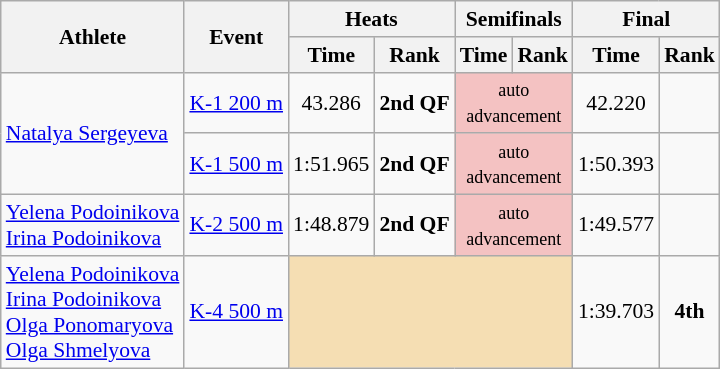<table class=wikitable style="font-size:90%">
<tr>
<th rowspan=2>Athlete</th>
<th rowspan=2>Event</th>
<th colspan=2>Heats</th>
<th colspan=2>Semifinals</th>
<th colspan=2>Final</th>
</tr>
<tr>
<th>Time</th>
<th>Rank</th>
<th>Time</th>
<th>Rank</th>
<th>Time</th>
<th>Rank</th>
</tr>
<tr>
<td rowspan=2><a href='#'>Natalya Sergeyeva</a></td>
<td><a href='#'>K-1 200 m</a></td>
<td align=center>43.286</td>
<td align=center><strong>2nd QF</strong></td>
<td colspan="2" style="text-align:center; background:#f4c2c2;"><small>auto<br>advancement</small></td>
<td align=center>42.220</td>
<td align=center></td>
</tr>
<tr>
<td><a href='#'>K-1 500 m</a></td>
<td align=center>1:51.965</td>
<td align=center><strong>2nd QF</strong></td>
<td colspan="2" style="text-align:center; background:#f4c2c2;"><small>auto<br>advancement</small></td>
<td align=center>1:50.393</td>
<td align=center></td>
</tr>
<tr>
<td><a href='#'>Yelena Podoinikova</a><br><a href='#'>Irina Podoinikova</a></td>
<td><a href='#'>K-2 500 m</a></td>
<td align=center>1:48.879</td>
<td align=center><strong>2nd QF</strong></td>
<td colspan="2" style="text-align:center; background:#f4c2c2;"><small>auto<br>advancement</small></td>
<td align=center>1:49.577</td>
<td align=center></td>
</tr>
<tr>
<td><a href='#'>Yelena Podoinikova</a><br><a href='#'>Irina Podoinikova</a><br><a href='#'>Olga Ponomaryova</a><br><a href='#'>Olga Shmelyova</a></td>
<td><a href='#'>K-4 500 m</a></td>
<td style="background:wheat;" colspan=4></td>
<td align=center>1:39.703</td>
<td align=center><strong>4th</strong></td>
</tr>
</table>
